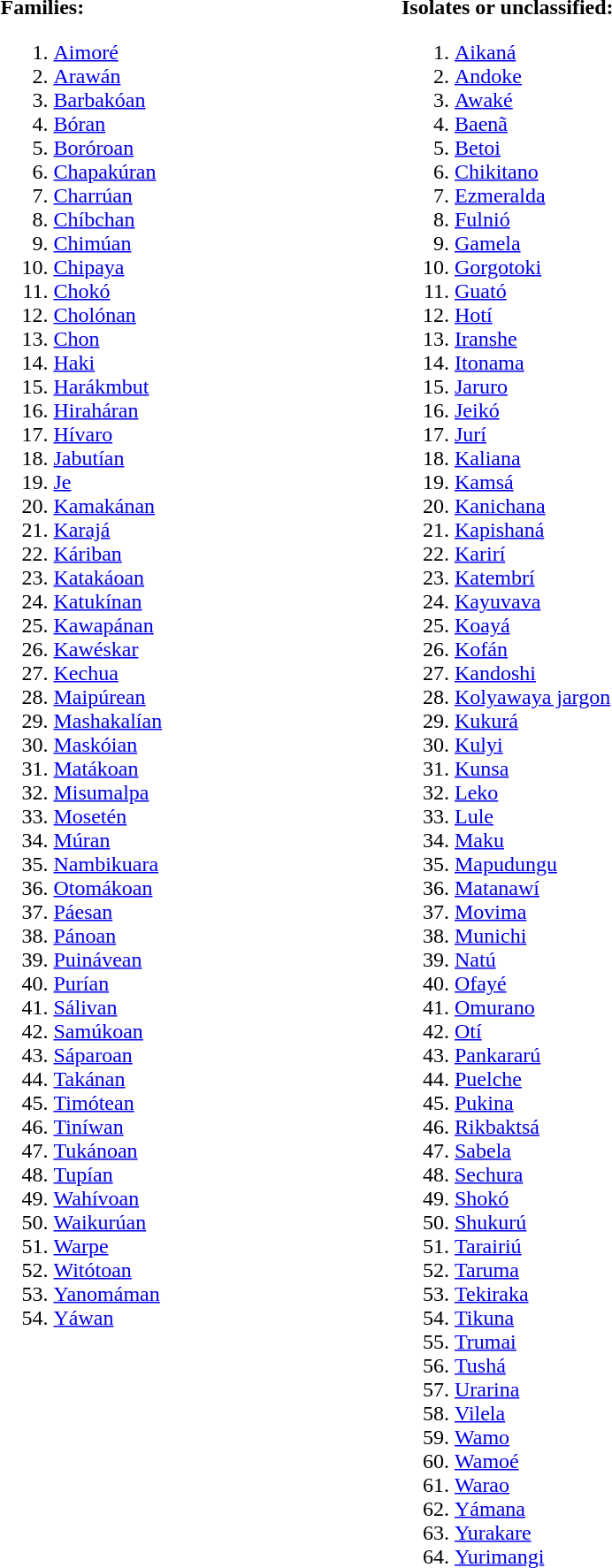<table>
<tr>
<td valign="top" width="65%"><br><strong>Families:</strong><ol><li><a href='#'>Aimoré</a></li><li><a href='#'>Arawán</a></li><li><a href='#'>Barbakóan</a></li><li><a href='#'>Bóran</a></li><li><a href='#'>Boróroan</a></li><li><a href='#'>Chapakúran</a></li><li><a href='#'>Charrúan</a></li><li><a href='#'>Chíbchan</a></li><li><a href='#'>Chimúan</a></li><li><a href='#'>Chipaya</a></li><li><a href='#'>Chokó</a></li><li><a href='#'>Cholónan</a></li><li><a href='#'>Chon</a></li><li><a href='#'>Haki</a></li><li><a href='#'>Harákmbut</a></li><li><a href='#'>Hiraháran</a></li><li><a href='#'>Hívaro</a></li><li><a href='#'>Jabutían</a></li><li><a href='#'>Je</a></li><li><a href='#'>Kamakánan</a></li><li><a href='#'>Karajá</a></li><li><a href='#'>Káriban</a></li><li><a href='#'>Katakáoan</a></li><li><a href='#'>Katukínan</a></li><li><a href='#'>Kawapánan</a></li><li><a href='#'>Kawéskar</a></li><li><a href='#'>Kechua</a></li><li><a href='#'>Maipúrean</a></li><li><a href='#'>Mashakalían</a></li><li><a href='#'>Maskóian</a></li><li><a href='#'>Matákoan</a></li><li><a href='#'>Misumalpa</a></li><li><a href='#'>Mosetén</a></li><li><a href='#'>Múran</a></li><li><a href='#'>Nambikuara</a></li><li><a href='#'>Otomákoan</a></li><li><a href='#'>Páesan</a></li><li><a href='#'>Pánoan</a></li><li><a href='#'>Puinávean</a></li><li><a href='#'>Purían</a></li><li><a href='#'>Sálivan</a></li><li><a href='#'>Samúkoan</a></li><li><a href='#'>Sáparoan</a></li><li><a href='#'>Takánan</a></li><li><a href='#'>Timótean</a></li><li><a href='#'>Tiníwan</a></li><li><a href='#'>Tukánoan</a></li><li><a href='#'>Tupían</a></li><li><a href='#'>Wahívoan</a></li><li><a href='#'>Waikurúan</a></li><li><a href='#'>Warpe</a></li><li><a href='#'>Witótoan</a></li><li><a href='#'>Yanomáman</a></li><li><a href='#'>Yáwan</a></li></ol></td>
<td valign="top" width="65%"><br><strong>Isolates or unclassified:</strong><ol><li><a href='#'>Aikaná</a></li><li><a href='#'>Andoke</a></li><li><a href='#'>Awaké</a></li><li><a href='#'>Baenã</a></li><li><a href='#'>Betoi</a></li><li><a href='#'>Chikitano</a></li><li><a href='#'>Ezmeralda</a></li><li><a href='#'>Fulnió</a></li><li><a href='#'>Gamela</a></li><li><a href='#'>Gorgotoki</a></li><li><a href='#'>Guató</a></li><li><a href='#'>Hotí</a></li><li><a href='#'>Iranshe</a></li><li><a href='#'>Itonama</a></li><li><a href='#'>Jaruro</a></li><li><a href='#'>Jeikó</a></li><li><a href='#'>Jurí</a></li><li><a href='#'>Kaliana</a></li><li><a href='#'>Kamsá</a></li><li><a href='#'>Kanichana</a></li><li><a href='#'>Kapishaná</a></li><li><a href='#'>Karirí</a></li><li><a href='#'>Katembrí</a></li><li><a href='#'>Kayuvava</a></li><li><a href='#'>Koayá</a></li><li><a href='#'>Kofán</a></li><li><a href='#'>Kandoshi</a></li><li><a href='#'>Kolyawaya jargon</a></li><li><a href='#'>Kukurá</a></li><li><a href='#'>Kulyi</a></li><li><a href='#'>Kunsa</a></li><li><a href='#'>Leko</a></li><li><a href='#'>Lule</a></li><li><a href='#'>Maku</a></li><li><a href='#'>Mapudungu</a></li><li><a href='#'>Matanawí</a></li><li><a href='#'>Movima</a></li><li><a href='#'>Munichi</a></li><li><a href='#'>Natú</a></li><li><a href='#'>Ofayé</a></li><li><a href='#'>Omurano</a></li><li><a href='#'>Otí</a></li><li><a href='#'>Pankararú</a></li><li><a href='#'>Puelche</a></li><li><a href='#'>Pukina</a></li><li><a href='#'>Rikbaktsá</a></li><li><a href='#'>Sabela</a></li><li><a href='#'>Sechura</a></li><li><a href='#'>Shokó</a></li><li><a href='#'>Shukurú</a></li><li><a href='#'>Tarairiú</a></li><li><a href='#'>Taruma</a></li><li><a href='#'>Tekiraka</a></li><li><a href='#'>Tikuna</a></li><li><a href='#'>Trumai</a></li><li><a href='#'>Tushá</a></li><li><a href='#'>Urarina</a></li><li><a href='#'>Vilela</a></li><li><a href='#'>Wamo</a></li><li><a href='#'>Wamoé</a></li><li><a href='#'>Warao</a></li><li><a href='#'>Yámana</a></li><li><a href='#'>Yurakare</a></li><li><a href='#'>Yurimangi</a></li></ol></td>
</tr>
</table>
